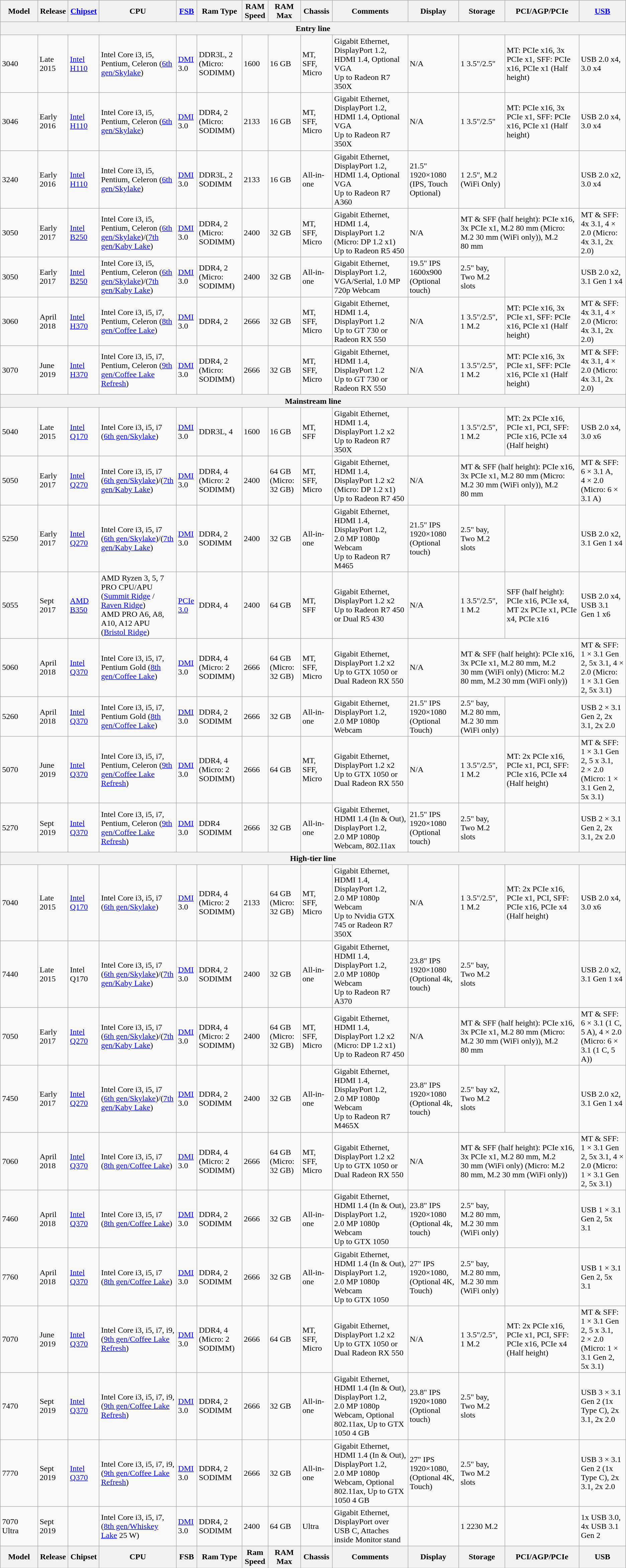<table class="wikitable">
<tr>
<th style="width:6%">Model</th>
<th>Release</th>
<th><a href='#'>Chipset</a></th>
<th>CPU</th>
<th><a href='#'>FSB</a></th>
<th>Ram Type</th>
<th>RAM Speed</th>
<th>RAM Max</th>
<th>Chassis</th>
<th>Comments</th>
<th>Display</th>
<th>Storage</th>
<th>PCI/AGP/PCIe</th>
<th><a href='#'>USB</a></th>
</tr>
<tr>
<th colspan="14">Entry line</th>
</tr>
<tr>
<td>3040</td>
<td>Late 2015</td>
<td><a href='#'>Intel H110</a></td>
<td>Intel Core i3, i5, Pentium, Celeron (<a href='#'>6th gen/Skylake</a>)</td>
<td><a href='#'>DMI</a> 3.0</td>
<td>DDR3L, 2 (Micro: SODIMM)</td>
<td>1600</td>
<td>16 GB</td>
<td>MT, SFF, Micro</td>
<td>Gigabit Ethernet, DisplayPort 1.2, HDMI 1.4, Optional VGA<br>Up to Radeon R7 350X</td>
<td>N/A</td>
<td>1 3.5"/2.5"</td>
<td>MT: PCIe x16, 3x PCIe x1, SFF: PCIe x16, PCIe x1 (Half height)</td>
<td>USB 2.0 x4, 3.0 x4</td>
</tr>
<tr>
<td>3046</td>
<td>Early 2016</td>
<td><a href='#'>Intel H110</a></td>
<td>Intel Core i3, i5, Pentium, Celeron (<a href='#'>6th gen/Skylake</a>)</td>
<td><a href='#'>DMI</a> 3.0</td>
<td>DDR4, 2 (Micro: SODIMM)</td>
<td>2133</td>
<td>16 GB</td>
<td>MT, SFF, Micro</td>
<td>Gigabit Ethernet, DisplayPort 1.2, HDMI 1.4, Optional VGA<br>Up to Radeon R7 350X</td>
<td>N/A</td>
<td>1 3.5"/2.5"</td>
<td>MT: PCIe x16, 3x PCIe x1, SFF: PCIe x16, PCIe x1 (Half height)</td>
<td>USB 2.0 x4, 3.0 x4</td>
</tr>
<tr>
<td>3240</td>
<td>Early 2016</td>
<td><a href='#'>Intel H110</a></td>
<td>Intel Core i3, i5, Pentium, Celeron (<a href='#'>6th gen/Skylake</a>)</td>
<td><a href='#'>DMI</a> 3.0</td>
<td>DDR3L, 2 SODIMM</td>
<td>2133</td>
<td>16 GB</td>
<td>All-in-one</td>
<td>Gigabit Ethernet, DisplayPort 1.2, HDMI 1.4, Optional VGA<br>Up to Radeon R7 A360</td>
<td>21.5" 1920×1080 (IPS, Touch Optional)</td>
<td>1 2.5", M.2 (WiFi Only)</td>
<td></td>
<td>USB 2.0 x2, 3.0 x4</td>
</tr>
<tr>
<td>3050</td>
<td>Early 2017</td>
<td><a href='#'>Intel B250</a></td>
<td>Intel Core i3, i5, Pentium, Celeron (<a href='#'>6th gen/Skylake</a>)/(<a href='#'>7th gen/Kaby Lake</a>)</td>
<td><a href='#'>DMI</a> 3.0</td>
<td>DDR4, 2 (Micro: SODIMM)</td>
<td>2400</td>
<td>32 GB</td>
<td>MT, SFF, Micro</td>
<td>Gigabit Ethernet, HDMI 1.4, DisplayPort 1.2 (Micro: DP 1.2 x1)<br>Up to Radeon R5 450</td>
<td>N/A</td>
<td colspan="2">MT & SFF (half height): PCIe x16, 3x PCIe x1, M.2 80 mm (Micro: M.2 30 mm (WiFi only)), M.2 80 mm</td>
<td>MT & SFF: 4x 3.1, 4 × 2.0 (Micro: 4x 3.1, 2x 2.0)</td>
</tr>
<tr>
<td>3050</td>
<td>Early 2017</td>
<td><a href='#'>Intel B250</a></td>
<td>Intel Core i3, i5, Pentium, Celeron (<a href='#'>6th gen/Skylake</a>)/(<a href='#'>7th gen/Kaby Lake</a>)</td>
<td><a href='#'>DMI</a> 3.0</td>
<td>DDR4, 2 (Micro: SODIMM)</td>
<td>2400</td>
<td>32 GB</td>
<td>All-in-one</td>
<td>Gigabit Ethernet, DisplayPort 1.2, VGA/Serial, 1.0 MP 720p Webcam</td>
<td>19.5" IPS 1600x900 (Optional touch)</td>
<td>2.5" bay, Two M.2 slots</td>
<td></td>
<td>USB 2.0 x2, 3.1 Gen 1 x4</td>
</tr>
<tr>
<td>3060</td>
<td>April 2018</td>
<td><a href='#'>Intel H370</a></td>
<td>Intel Core i3, i5, i7, Pentium, Celeron (<a href='#'>8th gen/Coffee Lake</a>)</td>
<td><a href='#'>DMI</a> 3.0</td>
<td>DDR4, 2</td>
<td>2666</td>
<td>32 GB</td>
<td>MT, SFF, Micro</td>
<td>Gigabit Ethernet, HDMI 1.4, DisplayPort 1.2<br>Up to GT 730 or Radeon RX 550</td>
<td>N/A</td>
<td>1 3.5"/2.5", 1 M.2</td>
<td>MT: PCIe x16, 3x PCIe x1, SFF: PCIe x16, PCIe x1 (Half height)</td>
<td>MT & SFF: 4x 3.1, 4 × 2.0 (Micro: 4x 3.1, 2x 2.0)</td>
</tr>
<tr>
<td>3070</td>
<td>June 2019</td>
<td><a href='#'>Intel H370</a></td>
<td>Intel Core i3, i5, i7, Pentium, Celeron (<a href='#'>9th gen/Coffee Lake Refresh</a>)</td>
<td><a href='#'>DMI</a> 3.0</td>
<td>DDR4, 2 (Micro: SODIMM)</td>
<td>2666</td>
<td>32 GB</td>
<td>MT, SFF, Micro</td>
<td>Gigabit Ethernet, HDMI 1.4, DisplayPort 1.2<br>Up to GT 730 or Radeon RX 550</td>
<td>N/A</td>
<td>1 3.5"/2.5", 1 M.2</td>
<td>MT: PCIe x16, 3x PCIe x1, SFF: PCIe x16, PCIe x1 (Half height)</td>
<td>MT & SFF: 4x 3.1, 4 × 2.0 (Micro: 4x 3.1, 2x 2.0)</td>
</tr>
<tr>
<th colspan="14">Mainstream line</th>
</tr>
<tr>
<td>5040</td>
<td>Late 2015</td>
<td><a href='#'>Intel Q170</a></td>
<td>Intel Core i3, i5, i7 (<a href='#'>6th gen/Skylake</a>)</td>
<td><a href='#'>DMI</a> 3.0</td>
<td>DDR3L, 4</td>
<td>1600</td>
<td>16 GB</td>
<td>MT, SFF</td>
<td>Gigabit Ethernet, HDMI 1.4, DisplayPort 1.2 x2 Up to Radeon R7 350X</td>
<td></td>
<td>1 3.5"/2.5", 1 M.2</td>
<td>MT: 2x PCIe x16, PCIe x1, PCI, SFF: PCIe x16, PCIe x4 (Half height)</td>
<td>USB 2.0 x4, 3.0 x6</td>
</tr>
<tr>
<td>5050</td>
<td>Early 2017</td>
<td><a href='#'>Intel Q270</a></td>
<td>Intel Core i3, i5, i7 (<a href='#'>6th gen/Skylake</a>)/(<a href='#'>7th gen/Kaby Lake</a>)</td>
<td><a href='#'>DMI</a> 3.0</td>
<td>DDR4, 4 (Micro: 2 SODIMM)</td>
<td>2400</td>
<td>64 GB (Micro: 32 GB)</td>
<td>MT, SFF, Micro</td>
<td>Gigabit Ethernet, HDMI 1.4, DisplayPort 1.2 x2 (Micro: DP 1.2 x1)<br>Up to Radeon R7 450</td>
<td>N/A</td>
<td colspan="2">MT & SFF (half height): PCIe x16, 3x PCIe x1, M.2 80 mm (Micro: M.2 30 mm (WiFi only)), M.2 80 mm</td>
<td>MT & SFF: 6 × 3.1 A, 4 × 2.0 (Micro: 6 × 3.1 A)</td>
</tr>
<tr>
<td>5250</td>
<td>Early 2017</td>
<td><a href='#'>Intel Q270</a></td>
<td>Intel Core i3, i5, i7 (<a href='#'>6th gen/Skylake</a>)/(<a href='#'>7th gen/Kaby Lake</a>)</td>
<td><a href='#'>DMI</a> 3.0</td>
<td>DDR4, 2 SODIMM</td>
<td>2400</td>
<td>32 GB</td>
<td>All-in-one</td>
<td>Gigabit Ethernet, HDMI 1.4, DisplayPort 1.2, 2.0 MP 1080p Webcam<br>Up to Radeon R7 M465</td>
<td>21.5" IPS 1920×1080 (Optional touch)</td>
<td>2.5" bay, Two M.2 slots</td>
<td></td>
<td>USB 2.0 x2, 3.1 Gen 1 x4</td>
</tr>
<tr>
<td>5055</td>
<td>Sept 2017</td>
<td><a href='#'>AMD B350</a></td>
<td>AMD Ryzen 3, 5, 7 PRO CPU/APU (<a href='#'>Summit Ridge</a> / <a href='#'>Raven Ridge</a>)<br>AMD PRO A6, A8, A10, A12 APU (<a href='#'>Bristol Ridge</a>)</td>
<td><a href='#'>PCIe 3.0</a></td>
<td>DDR4, 4</td>
<td>2400</td>
<td>64 GB</td>
<td>MT, SFF</td>
<td>Gigabit Ethernet, DisplayPort 1.2 x2<br>Up to Radeon R7 450 or Dual R5 430</td>
<td>N/A</td>
<td>1 3.5"/2.5", 1 M.2</td>
<td>SFF (half height): PCIe x16, PCIe x4, MT 2x PCIe x1, PCIe x4, PCIe x16</td>
<td>USB 2.0 x4, USB 3.1 Gen 1 x6</td>
</tr>
<tr>
<td>5060</td>
<td>April 2018</td>
<td><a href='#'>Intel Q370</a></td>
<td>Intel Core i3, i5, i7, Pentium Gold (<a href='#'>8th gen/Coffee Lake</a>)</td>
<td><a href='#'>DMI</a> 3.0</td>
<td>DDR4, 4 (Micro: 2 SODIMM)</td>
<td>2666</td>
<td>64 GB (Micro: 32 GB)</td>
<td>MT, SFF, Micro</td>
<td>Gigabit Ethernet, DisplayPort 1.2 x2<br>Up to GTX 1050 or Dual Radeon RX 550</td>
<td>N/A</td>
<td colspan="2">MT & SFF (half height): PCIe x16, 3x PCIe x1, M.2 80 mm, M.2 30 mm (WiFi only) (Micro: M.2 80 mm, M.2 30 mm (WiFi only))</td>
<td>MT & SFF: 1 × 3.1 Gen 2, 5x 3.1, 4 × 2.0 (Micro: 1 × 3.1 Gen 2, 5x 3.1)</td>
</tr>
<tr>
<td>5260</td>
<td>April 2018</td>
<td><a href='#'>Intel Q370</a></td>
<td>Intel Core i3, i5, i7, Pentium Gold (<a href='#'>8th gen/Coffee Lake</a>)</td>
<td><a href='#'>DMI</a> 3.0</td>
<td>DDR4, 2 SODIMM</td>
<td>2666</td>
<td>32 GB</td>
<td>All-in-one</td>
<td>Gigabit Ethernet, DisplayPort 1.2, 2.0 MP 1080p Webcam</td>
<td>21.5" IPS 1920×1080 (Optional Touch)</td>
<td>2.5" bay, M.2 80 mm, M.2 30 mm (WiFi only)</td>
<td></td>
<td>USB 2 × 3.1 Gen 2, 2x 3.1, 2x 2.0</td>
</tr>
<tr>
<td>5070</td>
<td>June 2019</td>
<td><a href='#'>Intel Q370</a></td>
<td>Intel Core i3, i5, i7, Pentium, Celeron (<a href='#'>9th gen/Coffee Lake Refresh</a>)</td>
<td><a href='#'>DMI</a> 3.0</td>
<td>DDR4, 4 (Micro: 2 SODIMM)</td>
<td>2666</td>
<td>64 GB</td>
<td>MT, SFF, Micro</td>
<td>Gigabit Ethernet, DisplayPort 1.2 x2<br>Up to GTX 1050 or Dual Radeon RX 550</td>
<td>N/A</td>
<td>1 3.5"/2.5", 1 M.2</td>
<td>MT: 2x PCIe x16, PCIe x1, PCI, SFF: PCIe x16, PCIe x4 (Half height)</td>
<td>MT & SFF: 1 × 3.1 Gen 2, 5 x 3.1, 2 × 2.0 (Micro: 1 × 3.1 Gen 2, 5x 3.1)</td>
</tr>
<tr>
<td>5270</td>
<td>Sept 2019</td>
<td><a href='#'>Intel Q370</a></td>
<td>Intel Core i3, i5, i7, Pentium, Celeron (<a href='#'>9th gen/Coffee Lake Refresh</a>)</td>
<td><a href='#'>DMI</a> 3.0</td>
<td>DDR4 SODIMM</td>
<td>2666</td>
<td>32 GB</td>
<td>All-in-one</td>
<td>Gigabit Ethernet, HDMI 1.4 (In & Out), DisplayPort 1.2, 2.0 MP 1080p Webcam, 802.11ax</td>
<td>21.5" IPS 1920×1080 (Optional touch)</td>
<td>2.5" bay, Two M.2 slots</td>
<td></td>
<td>USB 2 × 3.1 Gen 2, 2x 3.1, 2x 2.0</td>
</tr>
<tr>
<th colspan="14">High-tier line</th>
</tr>
<tr>
<td>7040</td>
<td>Late 2015</td>
<td><a href='#'>Intel Q170</a></td>
<td>Intel Core i3, i5, i7 (<a href='#'>6th gen/Skylake</a>)</td>
<td><a href='#'>DMI</a> 3.0</td>
<td>DDR4, 4 (Micro: 2 SODIMM)</td>
<td>2133</td>
<td>64 GB (Micro: 32 GB)</td>
<td>MT, SFF, Micro</td>
<td>Gigabit Ethernet, HDMI 1.4, DisplayPort 1.2, 2.0 MP 1080p Webcam<br>Up to Nvidia GTX 745 or Radeon R7 350X</td>
<td>N/A</td>
<td>1 3.5"/2.5", 1 M.2</td>
<td>MT: 2x PCIe x16, PCIe x1, PCI, SFF: PCIe x16, PCIe x4 (Half height)</td>
<td>USB 2.0 x4, 3.0 x6</td>
</tr>
<tr>
<td>7440</td>
<td>Late 2015</td>
<td>Intel Q170</td>
<td>Intel Core i3, i5, i7 (<a href='#'>6th gen/Skylake</a>)/(<a href='#'>7th gen/Kaby Lake</a>)</td>
<td><a href='#'>DMI</a> 3.0</td>
<td>DDR4, 2 SODIMM</td>
<td>2400</td>
<td>32 GB</td>
<td>All-in-one</td>
<td>Gigabit Ethernet, HDMI 1.4, DisplayPort 1.2, 2.0 MP 1080p Webcam<br>Up to Radeon R7 A370</td>
<td>23.8" IPS 1920×1080 (Optional 4k, touch)</td>
<td>2.5" bay, Two M.2 slots</td>
<td></td>
<td>USB 2.0 x2, 3.1 Gen 1 x4</td>
</tr>
<tr>
<td>7050</td>
<td>Early 2017</td>
<td><a href='#'>Intel Q270</a></td>
<td>Intel Core i3, i5, i7 (<a href='#'>6th gen/Skylake</a>)/(<a href='#'>7th gen/Kaby Lake</a>)</td>
<td><a href='#'>DMI</a> 3.0</td>
<td>DDR4, 4 (Micro: 2 SODIMM)</td>
<td>2400</td>
<td>64 GB (Micro: 32 GB)</td>
<td>MT, SFF, Micro</td>
<td>Gigabit Ethernet, HDMI 1.4, DisplayPort 1.2 x2 (Micro: DP 1.2 x1)<br>Up to Radeon R7 450</td>
<td>N/A</td>
<td colspan="2">MT & SFF (half height): PCIe x16, 3x PCIe x1, M.2 80 mm (Micro: M.2 30 mm (WiFi only)), M.2 80 mm</td>
<td>MT & SFF: 6 × 3.1 (1 C, 5 A), 4 × 2.0 (Micro: 6 × 3.1 (1 C, 5 A))</td>
</tr>
<tr>
<td>7450</td>
<td>Early 2017</td>
<td><a href='#'>Intel Q270</a></td>
<td>Intel Core i3, i5, i7 (<a href='#'>6th gen/Skylake</a>)/(<a href='#'>7th gen/Kaby Lake</a>)</td>
<td><a href='#'>DMI</a> 3.0</td>
<td>DDR4, 2 SODIMM</td>
<td>2400</td>
<td>32 GB</td>
<td>All-in-one</td>
<td>Gigabit Ethernet, HDMI 1.4, DisplayPort 1.2, 2.0 MP 1080p Webcam<br>Up to Radeon R7 M465X</td>
<td>23.8" IPS 1920×1080 (Optional 4k, touch)</td>
<td>2.5" bay x2, Two M.2 slots</td>
<td></td>
<td>USB 2.0 x2, 3.1 Gen 1 x4</td>
</tr>
<tr>
<td>7060</td>
<td>April 2018</td>
<td><a href='#'>Intel Q370</a></td>
<td>Intel Core i3, i5, i7 (<a href='#'>8th gen/Coffee Lake</a>)</td>
<td><a href='#'>DMI</a> 3.0</td>
<td>DDR4, 4 (Micro: 2 SODIMM)</td>
<td>2666</td>
<td>64 GB (Micro: 32 GB)</td>
<td>MT, SFF, Micro</td>
<td>Gigabit Ethernet, DisplayPort 1.2 x2<br>Up to GTX 1050 or Dual Radeon RX 550</td>
<td>N/A</td>
<td colspan="2">MT & SFF (half height): PCIe x16, 3x PCIe x1, M.2 80 mm, M.2 30 mm (WiFi only) (Micro: M.2 80 mm, M.2 30 mm (WiFi only))</td>
<td>MT & SFF: 1 × 3.1 Gen 2, 5x 3.1, 4 × 2.0 (Micro: 1 × 3.1 Gen 2, 5x 3.1)</td>
</tr>
<tr>
<td>7460</td>
<td>April 2018</td>
<td><a href='#'>Intel Q370</a></td>
<td>Intel Core i3, i5, i7 (<a href='#'>8th gen/Coffee Lake</a>)</td>
<td><a href='#'>DMI</a> 3.0</td>
<td>DDR4, 2 SODIMM</td>
<td>2666</td>
<td>32 GB</td>
<td>All-in-one</td>
<td>Gigabit Ethernet, HDMI 1.4 (In & Out), DisplayPort 1.2, 2.0 MP 1080p Webcam<br>Up to GTX 1050</td>
<td>23.8" IPS 1920×1080 (Optional 4k, touch)</td>
<td>2.5" bay, M.2 80 mm, M.2 30 mm (WiFi only)</td>
<td></td>
<td>USB 1 × 3.1 Gen 2, 5x 3.1</td>
</tr>
<tr>
<td>7760</td>
<td>April 2018</td>
<td><a href='#'>Intel Q370</a></td>
<td>Intel Core i3, i5, i7 (<a href='#'>8th gen/Coffee Lake</a>)</td>
<td><a href='#'>DMI</a> 3.0</td>
<td>DDR4, 2 SODIMM</td>
<td>2666</td>
<td>32 GB</td>
<td>All-in-one</td>
<td>Gigabit Ethernet, HDMI 1.4 (In & Out), DisplayPort 1.2, 2.0 MP 1080p Webcam<br>Up to GTX 1050</td>
<td>27" IPS 1920×1080, (Optional 4K, Touch)</td>
<td>2.5" bay, M.2 80 mm, M.2 30 mm (WiFi only)</td>
<td></td>
<td>USB 1 × 3.1 Gen 2, 5x 3.1</td>
</tr>
<tr>
<td>7070</td>
<td>June 2019</td>
<td><a href='#'>Intel Q370</a></td>
<td>Intel Core i3, i5, i7, i9, (<a href='#'>9th gen/Coffee Lake Refresh</a>)</td>
<td><a href='#'>DMI</a> 3.0</td>
<td>DDR4, 4 (Micro: 2 SODIMM)</td>
<td>2666</td>
<td>64 GB</td>
<td>MT, SFF, Micro</td>
<td>Gigabit Ethernet, DisplayPort 1.2 x2<br>Up to GTX 1050 or Dual Radeon RX 550</td>
<td>N/A</td>
<td>1 3.5"/2.5", 1 M.2</td>
<td>MT: 2x PCIe x16, PCIe x1, PCI, SFF: PCIe x16, PCIe x4 (Half height)</td>
<td>MT & SFF: 1 × 3.1 Gen 2, 5 x 3.1, 2 × 2.0 (Micro: 1 × 3.1 Gen 2, 5x 3.1)</td>
</tr>
<tr>
<td>7470</td>
<td>Sept 2019</td>
<td><a href='#'>Intel Q370</a></td>
<td>Intel Core i3, i5, i7, i9, (<a href='#'>9th gen/Coffee Lake Refresh</a>)</td>
<td><a href='#'>DMI</a> 3.0</td>
<td>DDR4, 2 SODIMM</td>
<td>2666</td>
<td>32 GB</td>
<td>All-in-one</td>
<td>Gigabit Ethernet, HDMI 1.4 (In & Out), DisplayPort 1.2, 2.0 MP 1080p Webcam, Optional 802.11ax, Up to GTX 1050 4 GB</td>
<td>23.8" IPS 1920×1080 (Optional touch)</td>
<td>2.5" bay, Two M.2 slots</td>
<td></td>
<td>USB 3 × 3.1 Gen 2 (1x Type C), 2x 3.1, 2x 2.0</td>
</tr>
<tr>
<td>7770</td>
<td>Sept 2019</td>
<td><a href='#'>Intel Q370</a></td>
<td>Intel Core i3, i5, i7, i9, (<a href='#'>9th gen/Coffee Lake Refresh</a>)</td>
<td><a href='#'>DMI</a> 3.0</td>
<td>DDR4, 2 SODIMM</td>
<td>2666</td>
<td>32 GB</td>
<td>All-in-one</td>
<td>Gigabit Ethernet, HDMI 1.4 (In & Out), DisplayPort 1.2, 2.0 MP 1080p Webcam, Optional 802.11ax, Up to GTX 1050 4 GB</td>
<td>27" IPS 1920×1080, (Optional 4K, Touch)</td>
<td>2.5" bay, Two M.2 slots</td>
<td></td>
<td>USB 3 × 3.1 Gen 2 (1x Type C), 2x 3.1, 2x 2.0</td>
</tr>
<tr>
<td>7070 Ultra</td>
<td>Sept 2019</td>
<td></td>
<td>Intel Core i3, i5, i7, (<a href='#'>8th gen/Whiskey Lake</a> 25 W)</td>
<td><a href='#'>DMI</a> 3.0</td>
<td>DDR4, 2 SODIMM</td>
<td>2400</td>
<td>64 GB</td>
<td>Ultra</td>
<td>Gigabit Ethernet, DisplayPort over USB C, Attaches inside Monitor stand</td>
<td></td>
<td>1 2230 M.2</td>
<td></td>
<td>1x USB 3.0, 4x USB 3.1 Gen 2</td>
</tr>
<tr>
<th>Model</th>
<th>Release</th>
<th>Chipset</th>
<th>CPU</th>
<th>FSB</th>
<th>Ram Type</th>
<th>Ram Speed</th>
<th>RAM Max</th>
<th>Chassis</th>
<th>Comments</th>
<th>Display</th>
<th>Storage</th>
<th>PCI/AGP/PCIe</th>
<th>USB</th>
</tr>
</table>
